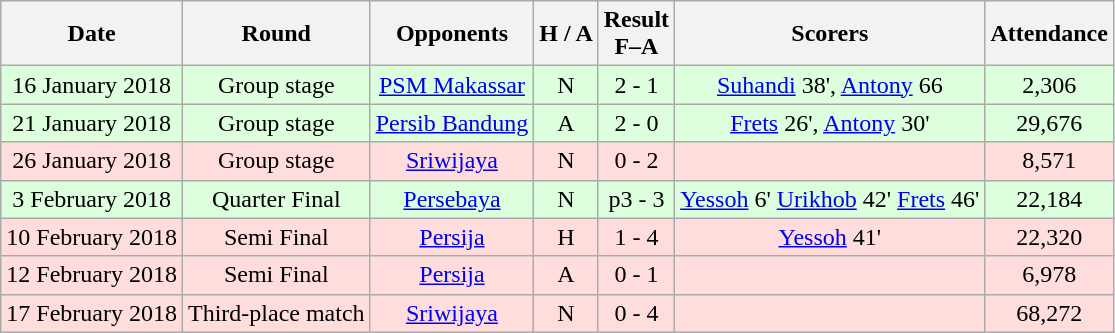<table class="wikitable" style="text-align:center">
<tr>
<th>Date</th>
<th>Round</th>
<th>Opponents</th>
<th>H / A</th>
<th>Result<br>F–A</th>
<th>Scorers</th>
<th>Attendance</th>
</tr>
<tr bgcolor=#ddffdd>
<td>16 January 2018</td>
<td>Group stage</td>
<td><a href='#'>PSM Makassar</a></td>
<td>N</td>
<td>2 - 1</td>
<td><a href='#'>Suhandi</a> 38', <a href='#'>Antony</a> 66</td>
<td>2,306</td>
</tr>
<tr bgcolor=#ddffdd>
<td>21 January 2018</td>
<td>Group stage</td>
<td><a href='#'>Persib Bandung</a></td>
<td>A</td>
<td>2 - 0</td>
<td><a href='#'>Frets</a> 26', <a href='#'>Antony</a> 30'</td>
<td>29,676</td>
</tr>
<tr bgcolor=#ffdddd>
<td>26 January 2018</td>
<td>Group stage</td>
<td><a href='#'>Sriwijaya</a></td>
<td>N</td>
<td>0 - 2</td>
<td></td>
<td>8,571</td>
</tr>
<tr bgcolor=#ddffdd>
<td>3 February 2018</td>
<td>Quarter Final</td>
<td><a href='#'>Persebaya</a></td>
<td>N</td>
<td>p3 - 3</td>
<td><a href='#'>Yessoh</a> 6' <a href='#'>Urikhob</a> 42' <a href='#'>Frets</a> 46'</td>
<td>22,184</td>
</tr>
<tr bgcolor= #ffdddd>
<td>10 February 2018</td>
<td>Semi Final</td>
<td><a href='#'>Persija</a></td>
<td>H</td>
<td>1 - 4</td>
<td><a href='#'>Yessoh</a> 41'</td>
<td>22,320</td>
</tr>
<tr bgcolor= #ffdddd>
<td>12 February 2018</td>
<td>Semi Final</td>
<td><a href='#'>Persija</a></td>
<td>A</td>
<td>0 - 1</td>
<td></td>
<td>6,978</td>
</tr>
<tr bgcolor= #ffdddd>
<td>17 February 2018</td>
<td>Third-place match</td>
<td><a href='#'>Sriwijaya</a></td>
<td>N</td>
<td>0 - 4</td>
<td></td>
<td>68,272</td>
</tr>
</table>
